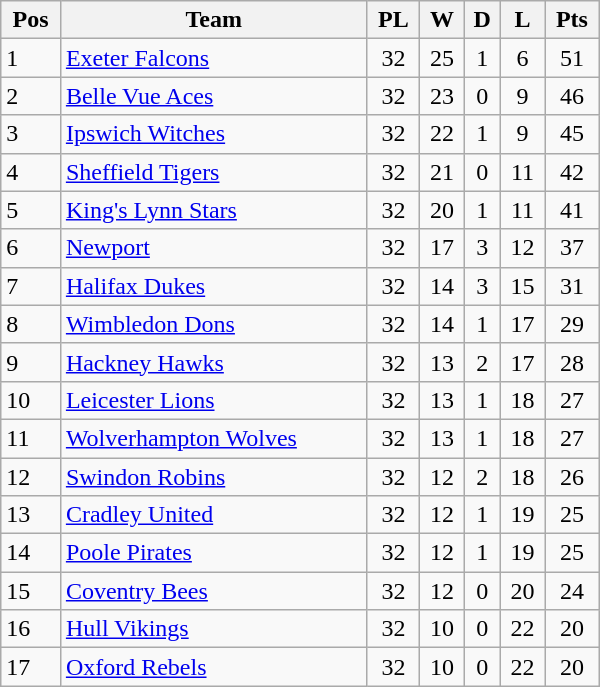<table class=wikitable width="400">
<tr>
<th>Pos</th>
<th>Team</th>
<th>PL</th>
<th>W</th>
<th>D</th>
<th>L</th>
<th>Pts</th>
</tr>
<tr>
<td>1</td>
<td><a href='#'>Exeter Falcons</a></td>
<td align="center">32</td>
<td align="center">25</td>
<td align="center">1</td>
<td align="center">6</td>
<td align="center">51</td>
</tr>
<tr>
<td>2</td>
<td><a href='#'>Belle Vue Aces</a></td>
<td align="center">32</td>
<td align="center">23</td>
<td align="center">0</td>
<td align="center">9</td>
<td align="center">46</td>
</tr>
<tr>
<td>3</td>
<td><a href='#'>Ipswich Witches</a></td>
<td align="center">32</td>
<td align="center">22</td>
<td align="center">1</td>
<td align="center">9</td>
<td align="center">45</td>
</tr>
<tr>
<td>4</td>
<td><a href='#'>Sheffield Tigers</a></td>
<td align="center">32</td>
<td align="center">21</td>
<td align="center">0</td>
<td align="center">11</td>
<td align="center">42</td>
</tr>
<tr>
<td>5</td>
<td><a href='#'>King's Lynn Stars</a></td>
<td align="center">32</td>
<td align="center">20</td>
<td align="center">1</td>
<td align="center">11</td>
<td align="center">41</td>
</tr>
<tr>
<td>6</td>
<td><a href='#'>Newport</a></td>
<td align="center">32</td>
<td align="center">17</td>
<td align="center">3</td>
<td align="center">12</td>
<td align="center">37</td>
</tr>
<tr>
<td>7</td>
<td><a href='#'>Halifax Dukes</a></td>
<td align="center">32</td>
<td align="center">14</td>
<td align="center">3</td>
<td align="center">15</td>
<td align="center">31</td>
</tr>
<tr>
<td>8</td>
<td><a href='#'>Wimbledon Dons</a></td>
<td align="center">32</td>
<td align="center">14</td>
<td align="center">1</td>
<td align="center">17</td>
<td align="center">29</td>
</tr>
<tr>
<td>9</td>
<td><a href='#'>Hackney Hawks</a></td>
<td align="center">32</td>
<td align="center">13</td>
<td align="center">2</td>
<td align="center">17</td>
<td align="center">28</td>
</tr>
<tr>
<td>10</td>
<td><a href='#'>Leicester Lions</a></td>
<td align="center">32</td>
<td align="center">13</td>
<td align="center">1</td>
<td align="center">18</td>
<td align="center">27</td>
</tr>
<tr>
<td>11</td>
<td><a href='#'>Wolverhampton Wolves</a></td>
<td align="center">32</td>
<td align="center">13</td>
<td align="center">1</td>
<td align="center">18</td>
<td align="center">27</td>
</tr>
<tr>
<td>12</td>
<td><a href='#'>Swindon Robins</a></td>
<td align="center">32</td>
<td align="center">12</td>
<td align="center">2</td>
<td align="center">18</td>
<td align="center">26</td>
</tr>
<tr>
<td>13</td>
<td><a href='#'>Cradley United</a></td>
<td align="center">32</td>
<td align="center">12</td>
<td align="center">1</td>
<td align="center">19</td>
<td align="center">25</td>
</tr>
<tr>
<td>14</td>
<td><a href='#'>Poole Pirates</a></td>
<td align="center">32</td>
<td align="center">12</td>
<td align="center">1</td>
<td align="center">19</td>
<td align="center">25</td>
</tr>
<tr>
<td>15</td>
<td><a href='#'>Coventry Bees</a></td>
<td align="center">32</td>
<td align="center">12</td>
<td align="center">0</td>
<td align="center">20</td>
<td align="center">24</td>
</tr>
<tr>
<td>16</td>
<td><a href='#'>Hull Vikings</a></td>
<td align="center">32</td>
<td align="center">10</td>
<td align="center">0</td>
<td align="center">22</td>
<td align="center">20</td>
</tr>
<tr>
<td>17</td>
<td><a href='#'>Oxford Rebels</a></td>
<td align="center">32</td>
<td align="center">10</td>
<td align="center">0</td>
<td align="center">22</td>
<td align="center">20</td>
</tr>
</table>
